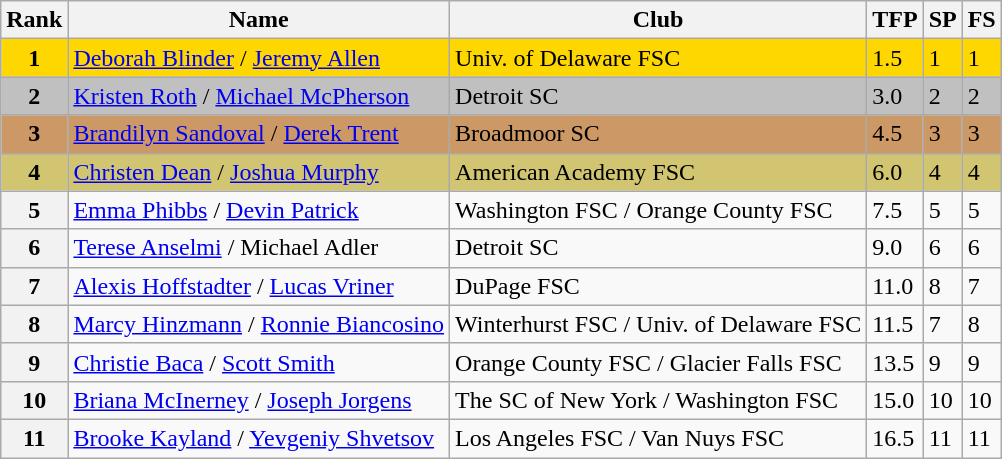<table class="wikitable">
<tr>
<th>Rank</th>
<th>Name</th>
<th>Club</th>
<th>TFP</th>
<th>SP</th>
<th>FS</th>
</tr>
<tr bgcolor="gold">
<td align="center"><strong>1</strong></td>
<td><a href='#'>Deborah Blinder</a> / <a href='#'>Jeremy Allen</a></td>
<td>Univ. of Delaware FSC</td>
<td>1.5</td>
<td>1</td>
<td>1</td>
</tr>
<tr bgcolor="silver">
<td align="center"><strong>2</strong></td>
<td><a href='#'>Kristen Roth</a> / <a href='#'>Michael McPherson</a></td>
<td>Detroit SC</td>
<td>3.0</td>
<td>2</td>
<td>2</td>
</tr>
<tr bgcolor="cc9966">
<td align="center"><strong>3</strong></td>
<td><a href='#'>Brandilyn Sandoval</a> / <a href='#'>Derek Trent</a></td>
<td>Broadmoor SC</td>
<td>4.5</td>
<td>3</td>
<td>3</td>
</tr>
<tr bgcolor="#d1c571">
<td align="center"><strong>4</strong></td>
<td><a href='#'>Christen Dean</a> / <a href='#'>Joshua Murphy</a></td>
<td>American Academy FSC</td>
<td>6.0</td>
<td>4</td>
<td>4</td>
</tr>
<tr>
<th>5</th>
<td><a href='#'>Emma Phibbs</a> / <a href='#'>Devin Patrick</a></td>
<td>Washington FSC / Orange County FSC</td>
<td>7.5</td>
<td>5</td>
<td>5</td>
</tr>
<tr>
<th>6</th>
<td><a href='#'>Terese Anselmi</a> / Michael Adler</td>
<td>Detroit SC</td>
<td>9.0</td>
<td>6</td>
<td>6</td>
</tr>
<tr>
<th>7</th>
<td><a href='#'>Alexis Hoffstadter</a> / <a href='#'>Lucas Vriner</a></td>
<td>DuPage FSC</td>
<td>11.0</td>
<td>8</td>
<td>7</td>
</tr>
<tr>
<th>8</th>
<td><a href='#'>Marcy Hinzmann</a> / <a href='#'>Ronnie Biancosino</a></td>
<td>Winterhurst FSC / Univ. of Delaware FSC</td>
<td>11.5</td>
<td>7</td>
<td>8</td>
</tr>
<tr>
<th>9</th>
<td><a href='#'>Christie Baca</a> / <a href='#'>Scott Smith</a></td>
<td>Orange County FSC / Glacier Falls FSC</td>
<td>13.5</td>
<td>9</td>
<td>9</td>
</tr>
<tr>
<th>10</th>
<td><a href='#'>Briana McInerney</a> / <a href='#'>Joseph Jorgens</a></td>
<td>The SC of New York / Washington FSC</td>
<td>15.0</td>
<td>10</td>
<td>10</td>
</tr>
<tr>
<th>11</th>
<td><a href='#'>Brooke Kayland</a> / <a href='#'>Yevgeniy Shvetsov</a></td>
<td>Los Angeles FSC / Van Nuys FSC</td>
<td>16.5</td>
<td>11</td>
<td>11</td>
</tr>
</table>
